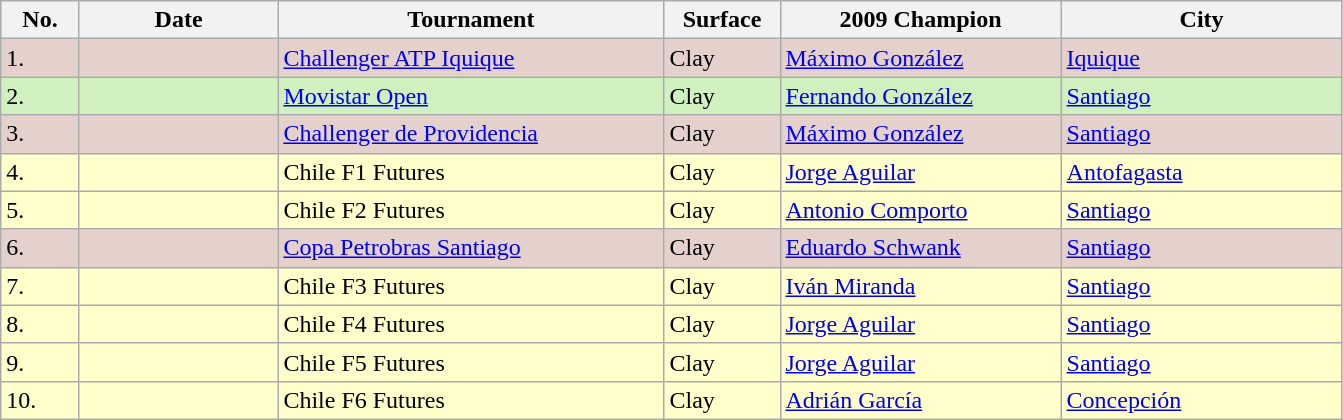<table class="wikitable">
<tr>
<th width=45>No.</th>
<th width=125>Date</th>
<th width=250>Tournament</th>
<th width=70>Surface</th>
<th width=180>2009 Champion</th>
<th width=180>City</th>
</tr>
<tr bgcolor="#e5d1cb">
<td>1.</td>
<td></td>
<td> <a href='#'>Challenger ATP Iquique</a></td>
<td>Clay</td>
<td> <a href='#'>Máximo González</a></td>
<td><a href='#'>Iquique</a></td>
</tr>
<tr bgcolor=#d0f0c0>
<td>2.</td>
<td></td>
<td> <a href='#'>Movistar Open</a></td>
<td>Clay</td>
<td> <a href='#'>Fernando González</a></td>
<td><a href='#'>Santiago</a></td>
</tr>
<tr bgcolor="#e5d1cb">
<td>3.</td>
<td></td>
<td> <a href='#'>Challenger de Providencia</a></td>
<td>Clay</td>
<td> <a href='#'>Máximo González</a></td>
<td><a href='#'>Santiago</a></td>
</tr>
<tr bgcolor="#ffffcc">
<td>4.</td>
<td></td>
<td> Chile F1 Futures</td>
<td>Clay</td>
<td> <a href='#'>Jorge Aguilar</a></td>
<td><a href='#'>Antofagasta</a></td>
</tr>
<tr bgcolor="#ffffcc">
<td>5.</td>
<td></td>
<td> Chile F2 Futures</td>
<td>Clay</td>
<td> <a href='#'>Antonio Comporto</a></td>
<td><a href='#'>Santiago</a></td>
</tr>
<tr bgcolor="#e5d1cb">
<td>6.</td>
<td></td>
<td> <a href='#'>Copa Petrobras Santiago</a></td>
<td>Clay</td>
<td> <a href='#'>Eduardo Schwank</a></td>
<td><a href='#'>Santiago</a></td>
</tr>
<tr bgcolor="#ffffcc">
<td>7.</td>
<td></td>
<td> Chile F3 Futures</td>
<td>Clay</td>
<td> <a href='#'>Iván Miranda</a></td>
<td><a href='#'>Santiago</a></td>
</tr>
<tr bgcolor="#ffffcc">
<td>8.</td>
<td></td>
<td> Chile F4 Futures</td>
<td>Clay</td>
<td> <a href='#'>Jorge Aguilar</a></td>
<td><a href='#'>Santiago</a></td>
</tr>
<tr bgcolor="#ffffcc">
<td>9.</td>
<td></td>
<td> Chile F5 Futures</td>
<td>Clay</td>
<td> <a href='#'>Jorge Aguilar</a></td>
<td><a href='#'>Santiago</a></td>
</tr>
<tr bgcolor="#ffffcc">
<td>10.</td>
<td></td>
<td> Chile F6 Futures</td>
<td>Clay</td>
<td> <a href='#'>Adrián García</a></td>
<td><a href='#'>Concepción</a></td>
</tr>
</table>
